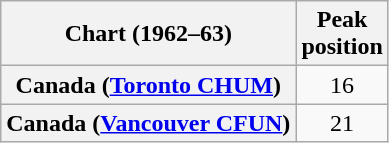<table class="wikitable sortable plainrowheaders" style="text-align:center">
<tr>
<th>Chart (1962–63)</th>
<th>Peak<br>position</th>
</tr>
<tr>
<th scope="row">Canada (<a href='#'>Toronto CHUM</a>)</th>
<td>16</td>
</tr>
<tr>
<th scope="row">Canada (<a href='#'>Vancouver CFUN</a>)</th>
<td>21</td>
</tr>
</table>
